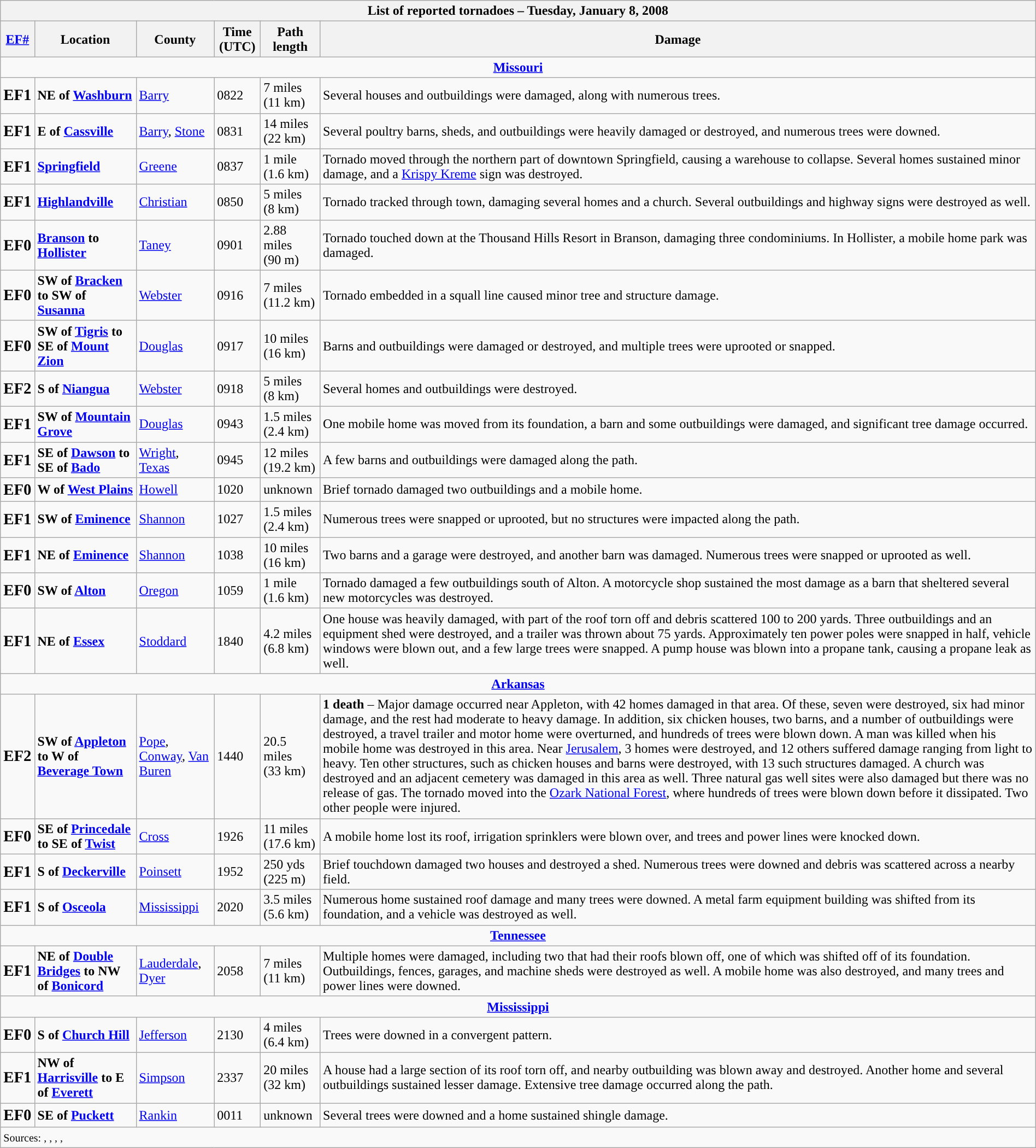<table class="wikitable collapsible" style="width:100%;">
<tr>
<th colspan="6">List of reported tornadoes – Tuesday, January 8, 2008</th>
</tr>
<tr>
<th><a href='#'>EF#</a></th>
<th>Location</th>
<th>County</th>
<th>Time (UTC)</th>
<th>Path length</th>
<th>Damage</th>
</tr>
<tr>
<td colspan="7" style="text-align:center;"><strong><a href='#'>Missouri</a></strong></td>
</tr>
<tr>
<td><big><strong>EF1</strong></big></td>
<td><strong>NE of <a href='#'>Washburn</a></strong></td>
<td><a href='#'>Barry</a></td>
<td>0822</td>
<td>7 miles<br>(11 km)</td>
<td>Several houses and outbuildings were damaged, along with numerous trees.</td>
</tr>
<tr>
<td><big><strong>EF1</strong></big></td>
<td><strong>E of <a href='#'>Cassville</a></strong></td>
<td><a href='#'>Barry</a>, <a href='#'>Stone</a></td>
<td>0831</td>
<td>14 miles<br>(22 km)</td>
<td>Several poultry barns, sheds, and outbuildings were heavily damaged or destroyed, and numerous trees were downed.</td>
</tr>
<tr>
<td><big><strong>EF1</strong></big></td>
<td><strong><a href='#'>Springfield</a></strong></td>
<td><a href='#'>Greene</a></td>
<td>0837</td>
<td>1 mile <br> (1.6 km)</td>
<td>Tornado moved through the northern part of downtown Springfield, causing a warehouse to collapse. Several homes sustained minor damage, and a <a href='#'>Krispy Kreme</a> sign was destroyed.</td>
</tr>
<tr>
<td><big><strong>EF1</strong></big></td>
<td><strong><a href='#'>Highlandville</a></strong></td>
<td><a href='#'>Christian</a></td>
<td>0850</td>
<td>5 miles <br> (8 km)</td>
<td>Tornado tracked through town, damaging several homes and a church. Several outbuildings and highway signs were destroyed as well.</td>
</tr>
<tr>
<td><big><strong>EF0</strong></big></td>
<td><strong><a href='#'>Branson</a> to <a href='#'>Hollister</a></strong></td>
<td><a href='#'>Taney</a></td>
<td>0901</td>
<td>2.88 miles<br>(90 m)</td>
<td>Tornado touched down at the Thousand Hills Resort in Branson, damaging three condominiums. In Hollister, a mobile home park was damaged.</td>
</tr>
<tr>
<td><big><strong>EF0</strong></big></td>
<td><strong>SW of <a href='#'>Bracken</a> to SW of <a href='#'>Susanna</a></strong></td>
<td><a href='#'>Webster</a></td>
<td>0916</td>
<td>7 miles <br> (11.2 km)</td>
<td>Tornado embedded in a squall line caused minor tree and structure damage.</td>
</tr>
<tr>
<td><big><strong>EF0</strong></big></td>
<td><strong>SW of <a href='#'>Tigris</a> to SE of <a href='#'>Mount Zion</a></strong></td>
<td><a href='#'>Douglas</a></td>
<td>0917</td>
<td>10 miles <br> (16 km)</td>
<td>Barns and outbuildings were damaged or destroyed, and multiple trees were uprooted or snapped.</td>
</tr>
<tr>
<td><big><strong>EF2</strong></big></td>
<td><strong>S of <a href='#'>Niangua</a></strong></td>
<td><a href='#'>Webster</a></td>
<td>0918</td>
<td>5 miles <br> (8 km)</td>
<td>Several homes and outbuildings were destroyed.</td>
</tr>
<tr>
<td><big><strong>EF1</strong></big></td>
<td><strong>SW of <a href='#'>Mountain Grove</a></strong></td>
<td><a href='#'>Douglas</a></td>
<td>0943</td>
<td>1.5 miles<br>(2.4 km)</td>
<td>One mobile home was moved from its foundation, a barn and some outbuildings were damaged, and significant tree damage occurred.</td>
</tr>
<tr>
<td><big><strong>EF1</strong></big></td>
<td><strong>SE of <a href='#'>Dawson</a> to SE of <a href='#'>Bado</a></strong></td>
<td><a href='#'>Wright</a>, <a href='#'>Texas</a></td>
<td>0945</td>
<td>12 miles<br>(19.2 km)</td>
<td>A few barns and outbuildings were damaged along the path.</td>
</tr>
<tr>
<td><big><strong>EF0</strong></big></td>
<td><strong>W of <a href='#'>West Plains</a></strong></td>
<td><a href='#'>Howell</a></td>
<td>1020</td>
<td>unknown</td>
<td>Brief tornado damaged two outbuildings and a mobile home.</td>
</tr>
<tr>
<td><big><strong>EF1</strong></big></td>
<td><strong>SW of <a href='#'>Eminence</a></strong></td>
<td><a href='#'>Shannon</a></td>
<td>1027</td>
<td>1.5 miles<br>(2.4 km)</td>
<td>Numerous trees were snapped or uprooted, but no structures were impacted along the path.</td>
</tr>
<tr>
<td><big><strong>EF1</strong></big></td>
<td><strong>NE of <a href='#'>Eminence</a></strong></td>
<td><a href='#'>Shannon</a></td>
<td>1038</td>
<td>10 miles<br>(16 km)</td>
<td>Two barns and a garage were destroyed, and another barn was damaged. Numerous trees were snapped or uprooted as well.</td>
</tr>
<tr>
<td><big><strong>EF0</strong></big></td>
<td><strong>SW of <a href='#'>Alton</a></strong></td>
<td><a href='#'>Oregon</a></td>
<td>1059</td>
<td>1 mile<br>(1.6 km)</td>
<td>Tornado damaged a few outbuildings south of Alton. A motorcycle shop sustained the most damage as a barn that sheltered several new motorcycles was destroyed.</td>
</tr>
<tr>
<td><big><strong>EF1</strong></big></td>
<td><strong>NE of <a href='#'>Essex</a></strong></td>
<td><a href='#'>Stoddard</a></td>
<td>1840</td>
<td>4.2 miles<br>(6.8 km)</td>
<td>One house was heavily damaged, with part of the roof torn off and debris scattered 100 to 200 yards. Three outbuildings and an equipment shed were destroyed, and a trailer was thrown about 75 yards. Approximately ten power poles were snapped in half, vehicle windows were blown out, and a few large trees were snapped. A pump house was blown into a propane tank, causing a propane leak as well.</td>
</tr>
<tr>
<td colspan="7" style="text-align:center;"><strong><a href='#'>Arkansas</a></strong></td>
</tr>
<tr>
<td><big><strong>EF2</strong></big></td>
<td><strong>SW of <a href='#'>Appleton</a> to W of <a href='#'>Beverage Town</a></strong></td>
<td><a href='#'>Pope</a>, <a href='#'>Conway</a>, <a href='#'>Van Buren</a></td>
<td>1440</td>
<td>20.5 miles<br>(33 km)</td>
<td><strong>1 death</strong> – Major damage occurred near Appleton, with 42 homes damaged in that area. Of these, seven were destroyed, six had minor damage, and the rest had moderate to heavy damage. In addition, six chicken houses, two barns, and a number of outbuildings were destroyed, a travel trailer and motor home were overturned, and hundreds of trees were blown down. A man was killed when his mobile home was destroyed in this area. Near <a href='#'>Jerusalem</a>, 3 homes were destroyed, and 12 others suffered damage ranging from light to heavy. Ten other structures, such as chicken houses and barns were destroyed, with 13 such structures damaged. A church was destroyed and an adjacent cemetery was damaged in this area as well. Three natural gas well sites were also damaged but there was no release of gas. The tornado moved into the <a href='#'>Ozark National Forest</a>, where hundreds of trees were blown down before it dissipated. Two other people were injured.</td>
</tr>
<tr>
<td><big><strong>EF0</strong></big></td>
<td><strong>SE of <a href='#'>Princedale</a> to SE of <a href='#'>Twist</a></strong></td>
<td><a href='#'>Cross</a></td>
<td>1926</td>
<td>11 miles <br> (17.6 km)</td>
<td>A mobile home lost its roof, irrigation sprinklers were blown over, and trees and power lines were knocked down.</td>
</tr>
<tr>
<td><big><strong>EF1</strong></big></td>
<td><strong>S of <a href='#'>Deckerville</a></strong></td>
<td><a href='#'>Poinsett</a></td>
<td>1952</td>
<td>250 yds<br>(225 m)</td>
<td>Brief touchdown damaged two houses and destroyed a shed. Numerous trees were downed and debris was scattered across a nearby field.</td>
</tr>
<tr>
<td><big><strong>EF1</strong></big></td>
<td><strong>S of <a href='#'>Osceola</a></strong></td>
<td><a href='#'>Mississippi</a></td>
<td>2020</td>
<td>3.5 miles<br>(5.6 km)</td>
<td>Numerous home sustained roof damage and many trees were downed. A metal farm equipment building was shifted from its foundation, and a vehicle was destroyed as well.</td>
</tr>
<tr>
<td colspan="7" style="text-align:center;"><strong><a href='#'>Tennessee</a></strong></td>
</tr>
<tr>
<td><big><strong>EF1</strong></big></td>
<td><strong>NE of <a href='#'>Double Bridges</a> to NW of <a href='#'>Bonicord</a></strong></td>
<td><a href='#'>Lauderdale</a>, <a href='#'>Dyer</a></td>
<td>2058</td>
<td>7 miles<br>(11 km)</td>
<td>Multiple homes were damaged, including two that had their roofs blown off, one of which was shifted off of its foundation. Outbuildings, fences, garages, and machine sheds were destroyed as well. A mobile home was also destroyed, and many trees and power lines were downed.</td>
</tr>
<tr>
<td colspan="7" style="text-align:center;"><strong><a href='#'>Mississippi</a></strong></td>
</tr>
<tr>
<td><big><strong>EF0</strong></big></td>
<td><strong>S of <a href='#'>Church Hill</a></strong></td>
<td><a href='#'>Jefferson</a></td>
<td>2130</td>
<td>4 miles <br>(6.4 km)</td>
<td>Trees were downed in a convergent pattern.</td>
</tr>
<tr>
<td><big><strong>EF1</strong></big></td>
<td><strong>NW of <a href='#'>Harrisville</a> to E of <a href='#'>Everett</a></strong></td>
<td><a href='#'>Simpson</a></td>
<td>2337</td>
<td>20 miles <br>(32 km)</td>
<td>A house had a large section of its roof torn off, and nearby outbuilding was blown away and destroyed. Another home and several outbuildings sustained lesser damage. Extensive tree damage occurred along the path.</td>
</tr>
<tr>
<td><big><strong>EF0</strong></big></td>
<td><strong>SE of <a href='#'>Puckett</a></strong></td>
<td><a href='#'>Rankin</a></td>
<td>0011</td>
<td>unknown</td>
<td>Several trees were downed and a home sustained shingle damage.</td>
</tr>
<tr>
<td colspan="7"><small>Sources: , , , , </small></td>
</tr>
</table>
